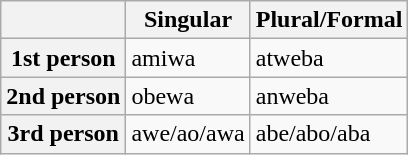<table class="wikitable">
<tr>
<th></th>
<th>Singular</th>
<th>Plural/Formal</th>
</tr>
<tr>
<th>1st person</th>
<td>amiwa</td>
<td>atweba</td>
</tr>
<tr>
<th>2nd person</th>
<td>obewa</td>
<td>anweba</td>
</tr>
<tr>
<th>3rd person</th>
<td>awe/ao/awa</td>
<td>abe/abo/aba</td>
</tr>
</table>
